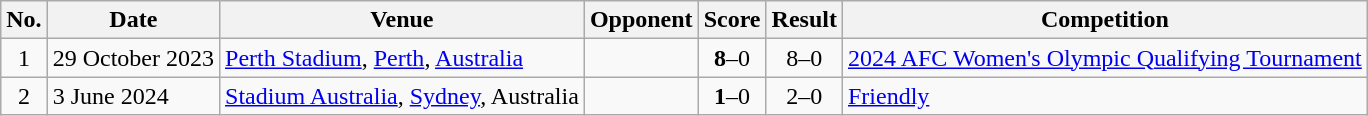<table class="wikitable">
<tr>
<th scope="col">No.</th>
<th scope="col">Date</th>
<th scope="col">Venue</th>
<th scope="col">Opponent</th>
<th scope="col">Score</th>
<th scope="col">Result</th>
<th scope="col">Competition</th>
</tr>
<tr>
<td align=center>1</td>
<td>29 October 2023</td>
<td><a href='#'>Perth Stadium</a>, <a href='#'>Perth</a>, <a href='#'>Australia</a></td>
<td></td>
<td align=center><strong>8</strong>–0</td>
<td align=center>8–0</td>
<td><a href='#'>2024 AFC Women's Olympic Qualifying Tournament</a></td>
</tr>
<tr>
<td align=center>2</td>
<td>3 June 2024</td>
<td><a href='#'>Stadium Australia</a>, <a href='#'>Sydney</a>, Australia</td>
<td></td>
<td align=center><strong>1</strong>–0</td>
<td align=center>2–0</td>
<td><a href='#'>Friendly</a></td>
</tr>
</table>
